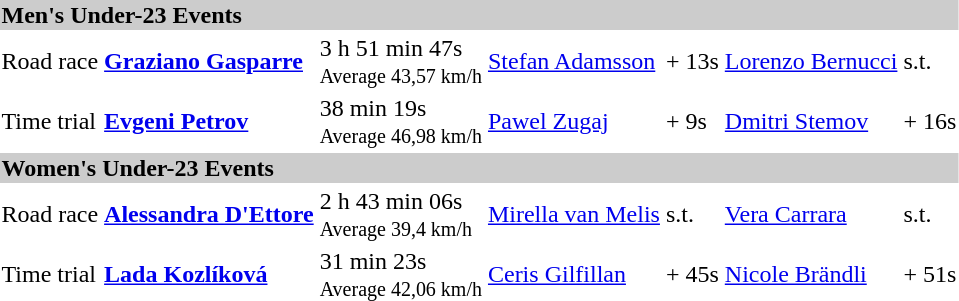<table>
<tr bgcolor="#cccccc">
<td colspan=7><strong>Men's Under-23 Events</strong></td>
</tr>
<tr>
<td>Road race<br></td>
<td><strong><a href='#'>Graziano Gasparre</a></strong><br><small></small></td>
<td>3 h 51 min 47s<br><small>Average 43,57 km/h</small></td>
<td><a href='#'>Stefan Adamsson</a><br><small></small></td>
<td>+ 13s</td>
<td><a href='#'>Lorenzo Bernucci</a><br><small></small></td>
<td>s.t.</td>
</tr>
<tr>
<td>Time trial<br></td>
<td><strong><a href='#'>Evgeni Petrov</a></strong><br><small></small></td>
<td>38 min 19s<br><small>Average 46,98 km/h</small></td>
<td><a href='#'>Pawel Zugaj</a><br><small></small></td>
<td>+ 9s</td>
<td><a href='#'>Dmitri Stemov</a><br><small></small></td>
<td>+ 16s</td>
</tr>
<tr bgcolor="#cccccc">
<td colspan=7><strong>Women's Under-23 Events</strong></td>
</tr>
<tr>
<td>Road race<br></td>
<td><strong><a href='#'>Alessandra D'Ettore</a></strong><br><small></small></td>
<td>2 h 43 min 06s<br><small>Average 39,4 km/h</small></td>
<td><a href='#'>Mirella van Melis</a><br><small></small></td>
<td>s.t.</td>
<td><a href='#'>Vera Carrara</a><br><small></small></td>
<td>s.t.</td>
</tr>
<tr>
<td>Time trial<br></td>
<td><strong><a href='#'>Lada Kozlíková</a></strong><br><small></small></td>
<td>31 min 23s<br><small>Average 42,06 km/h</small></td>
<td><a href='#'>Ceris Gilfillan</a><br><small></small></td>
<td>+ 45s</td>
<td><a href='#'>Nicole Brändli</a><br><small></small></td>
<td>+ 51s</td>
</tr>
</table>
